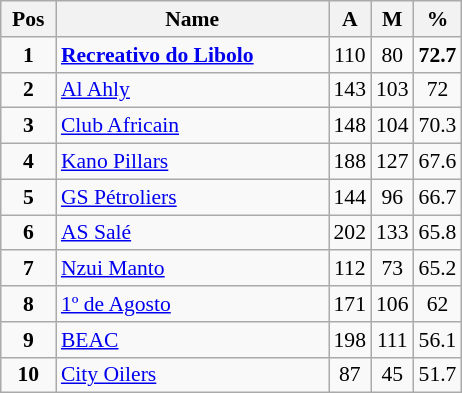<table class="wikitable" style="text-align:center; font-size:90%;">
<tr>
<th width=30px>Pos</th>
<th width=175px>Name</th>
<th width=20px>A</th>
<th width=20px>M</th>
<th width=25px>%</th>
</tr>
<tr>
<td><strong>1</strong></td>
<td align=left> <strong><a href='#'>Recreativo do Libolo</a></strong></td>
<td>110</td>
<td>80</td>
<td><strong>72.7</strong></td>
</tr>
<tr>
<td><strong>2</strong></td>
<td align=left> <a href='#'>Al Ahly</a></td>
<td>143</td>
<td>103</td>
<td>72</td>
</tr>
<tr>
<td><strong>3</strong></td>
<td align=left> <a href='#'>Club Africain</a></td>
<td>148</td>
<td>104</td>
<td>70.3</td>
</tr>
<tr>
<td><strong>4</strong></td>
<td align=left> <a href='#'>Kano Pillars</a></td>
<td>188</td>
<td>127</td>
<td>67.6</td>
</tr>
<tr>
<td><strong>5</strong></td>
<td align=left> <a href='#'>GS Pétroliers</a></td>
<td>144</td>
<td>96</td>
<td>66.7</td>
</tr>
<tr>
<td><strong>6</strong></td>
<td align=left> <a href='#'>AS Salé</a></td>
<td>202</td>
<td>133</td>
<td>65.8</td>
</tr>
<tr>
<td><strong>7</strong></td>
<td align=left> <a href='#'>Nzui Manto</a></td>
<td>112</td>
<td>73</td>
<td>65.2</td>
</tr>
<tr>
<td><strong>8</strong></td>
<td align=left> <a href='#'>1º de Agosto</a></td>
<td>171</td>
<td>106</td>
<td>62</td>
</tr>
<tr>
<td><strong>9</strong></td>
<td align=left> <a href='#'>BEAC</a></td>
<td>198</td>
<td>111</td>
<td>56.1</td>
</tr>
<tr>
<td><strong>10</strong></td>
<td align=left> <a href='#'>City Oilers</a></td>
<td>87</td>
<td>45</td>
<td>51.7</td>
</tr>
</table>
